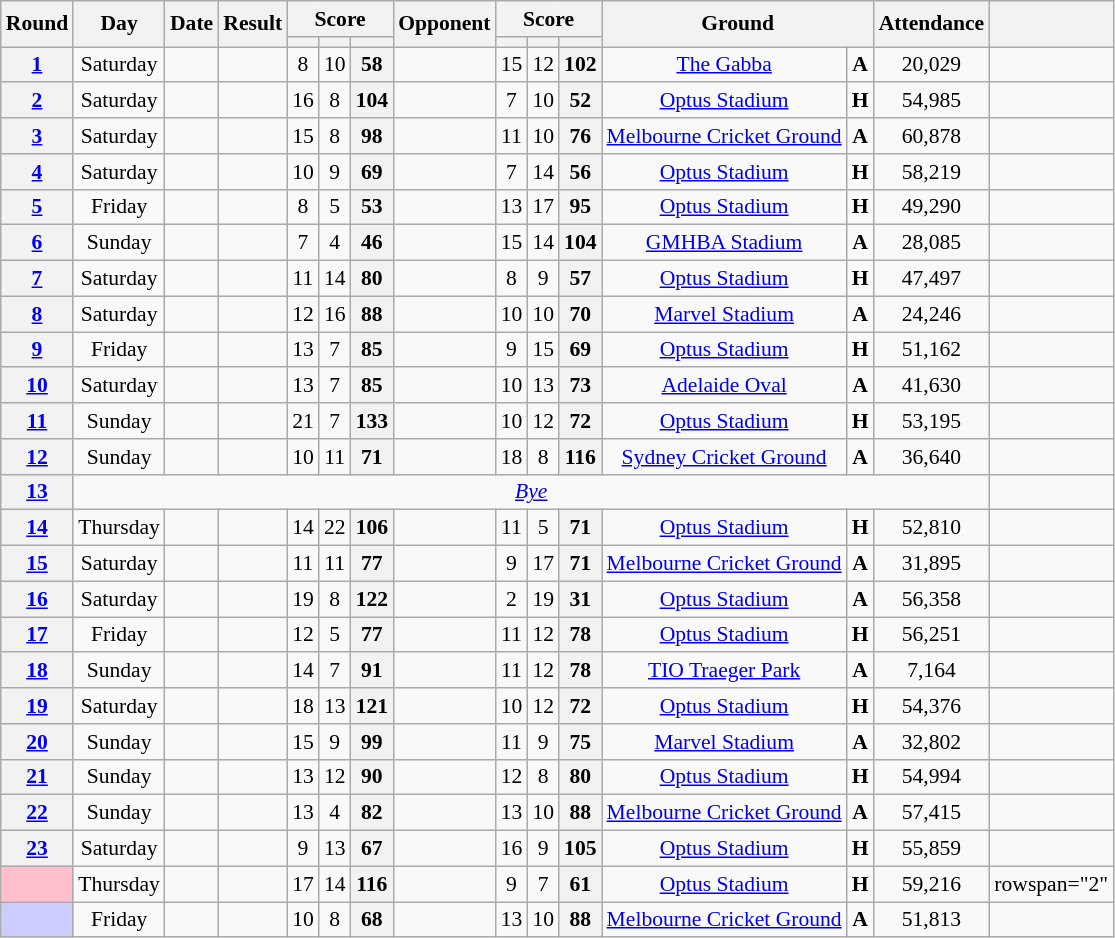<table class="wikitable plainrowheaders sortable" style="font-size:90%; text-align:center;">
<tr>
<th scope="col" rowspan="2">Round</th>
<th scope="col" rowspan="2">Day</th>
<th scope="col" rowspan="2">Date</th>
<th scope="col" rowspan="2">Result</th>
<th scope="col" colspan="3">Score</th>
<th scope="col" rowspan="2">Opponent</th>
<th scope="col" colspan="3">Score</th>
<th scope="col" rowspan="2" colspan="2">Ground</th>
<th scope="col" rowspan="2">Attendance</th>
<th scope="col" rowspan="2"></th>
</tr>
<tr>
<th scope="col"></th>
<th scope="col"></th>
<th scope="col"></th>
<th scope="col"></th>
<th scope="col"></th>
<th scope="col"></th>
</tr>
<tr>
<th scope="row" style="text-align:center;"><a href='#'>1</a></th>
<td>Saturday</td>
<td></td>
<td></td>
<td>8</td>
<td>10</td>
<th>58</th>
<td></td>
<td>15</td>
<td>12</td>
<th>102</th>
<td data-sort-value="Gabba"><a href='#'>The Gabba</a></td>
<td><strong>A</strong></td>
<td>20,029</td>
<td></td>
</tr>
<tr>
<th scope="row" style="text-align:center;"><a href='#'>2</a></th>
<td>Saturday</td>
<td></td>
<td></td>
<td>16</td>
<td>8</td>
<th>104</th>
<td></td>
<td>7</td>
<td>10</td>
<th>52</th>
<td><a href='#'>Optus Stadium</a></td>
<td><strong>H</strong></td>
<td>54,985</td>
<td></td>
</tr>
<tr>
<th scope="row" style="text-align:center;"><a href='#'>3</a></th>
<td>Saturday</td>
<td></td>
<td></td>
<td>15</td>
<td>8</td>
<th>98</th>
<td></td>
<td>11</td>
<td>10</td>
<th>76</th>
<td><a href='#'>Melbourne Cricket Ground</a></td>
<td><strong>A</strong></td>
<td>60,878</td>
<td></td>
</tr>
<tr>
<th scope="row" style="text-align:center;"><a href='#'>4</a></th>
<td>Saturday</td>
<td></td>
<td></td>
<td>10</td>
<td>9</td>
<th>69</th>
<td></td>
<td>7</td>
<td>14</td>
<th>56</th>
<td><a href='#'>Optus Stadium</a></td>
<td><strong>H</strong></td>
<td>58,219</td>
<td></td>
</tr>
<tr>
<th scope="row" style="text-align:center;"><a href='#'>5</a></th>
<td>Friday</td>
<td></td>
<td></td>
<td>8</td>
<td>5</td>
<th>53</th>
<td></td>
<td>13</td>
<td>17</td>
<th>95</th>
<td><a href='#'>Optus Stadium</a></td>
<td><strong>H</strong></td>
<td>49,290</td>
<td></td>
</tr>
<tr>
<th scope="row" style="text-align:center;"><a href='#'>6</a></th>
<td>Sunday</td>
<td></td>
<td></td>
<td>7</td>
<td>4</td>
<th>46</th>
<td></td>
<td>15</td>
<td>14</td>
<th>104</th>
<td><a href='#'>GMHBA Stadium</a></td>
<td><strong>A</strong></td>
<td>28,085</td>
<td></td>
</tr>
<tr>
<th scope="row" style="text-align:center;"><a href='#'>7</a></th>
<td>Saturday</td>
<td></td>
<td></td>
<td>11</td>
<td>14</td>
<th>80</th>
<td></td>
<td>8</td>
<td>9</td>
<th>57</th>
<td><a href='#'>Optus Stadium</a></td>
<td><strong>H</strong></td>
<td>47,497</td>
<td></td>
</tr>
<tr>
<th scope="row" style="text-align:center;"><a href='#'>8</a></th>
<td>Saturday</td>
<td></td>
<td></td>
<td>12</td>
<td>16</td>
<th>88</th>
<td></td>
<td>10</td>
<td>10</td>
<th>70</th>
<td><a href='#'>Marvel Stadium</a></td>
<td><strong>A</strong></td>
<td>24,246</td>
<td></td>
</tr>
<tr>
<th scope="row" style="text-align:center;"><a href='#'>9</a></th>
<td>Friday</td>
<td></td>
<td></td>
<td>13</td>
<td>7</td>
<th>85</th>
<td></td>
<td>9</td>
<td>15</td>
<th>69</th>
<td><a href='#'>Optus Stadium</a></td>
<td><strong>H</strong></td>
<td>51,162</td>
<td></td>
</tr>
<tr>
<th scope="row" style="text-align:center;"><a href='#'>10</a></th>
<td>Saturday</td>
<td></td>
<td></td>
<td>13</td>
<td>7</td>
<th>85</th>
<td></td>
<td>10</td>
<td>13</td>
<th>73</th>
<td><a href='#'>Adelaide Oval</a></td>
<td><strong>A</strong></td>
<td>41,630</td>
<td></td>
</tr>
<tr>
<th scope="row" style="text-align:center;"><a href='#'>11</a></th>
<td>Sunday</td>
<td></td>
<td></td>
<td>21</td>
<td>7</td>
<th>133</th>
<td></td>
<td>10</td>
<td>12</td>
<th>72</th>
<td><a href='#'>Optus Stadium</a></td>
<td><strong>H</strong></td>
<td>53,195</td>
<td></td>
</tr>
<tr>
<th scope="row" style="text-align:center;"><a href='#'>12</a></th>
<td>Sunday</td>
<td></td>
<td></td>
<td>10</td>
<td>11</td>
<th>71</th>
<td></td>
<td>18</td>
<td>8</td>
<th>116</th>
<td><a href='#'>Sydney Cricket Ground</a></td>
<td><strong>A</strong></td>
<td>36,640</td>
<td></td>
</tr>
<tr>
<th scope="row" style="text-align:center;"><a href='#'>13</a></th>
<td colspan=13><em><a href='#'>Bye</a></em></td>
<td></td>
</tr>
<tr>
<th scope="row" style="text-align:center;"><a href='#'>14</a></th>
<td>Thursday</td>
<td></td>
<td></td>
<td>14</td>
<td>22</td>
<th>106</th>
<td></td>
<td>11</td>
<td>5</td>
<th>71</th>
<td><a href='#'>Optus Stadium</a></td>
<td><strong>H</strong></td>
<td>52,810</td>
<td></td>
</tr>
<tr>
<th scope="row" style="text-align:center;"><a href='#'>15</a></th>
<td>Saturday</td>
<td></td>
<td></td>
<td>11</td>
<td>11</td>
<th>77</th>
<td></td>
<td>9</td>
<td>17</td>
<th>71</th>
<td><a href='#'>Melbourne Cricket Ground</a></td>
<td><strong>A</strong></td>
<td>31,895</td>
<td></td>
</tr>
<tr>
<th scope="row" style="text-align:center;"><a href='#'>16</a></th>
<td>Saturday</td>
<td></td>
<td></td>
<td>19</td>
<td>8</td>
<th>122</th>
<td></td>
<td>2</td>
<td>19</td>
<th>31</th>
<td><a href='#'>Optus Stadium</a></td>
<td><strong>A</strong></td>
<td>56,358</td>
<td></td>
</tr>
<tr>
<th scope="row" style="text-align:center;"><a href='#'>17</a></th>
<td>Friday</td>
<td></td>
<td></td>
<td>12</td>
<td>5</td>
<th>77</th>
<td></td>
<td>11</td>
<td>12</td>
<th>78</th>
<td><a href='#'>Optus Stadium</a></td>
<td><strong>H</strong></td>
<td>56,251</td>
<td></td>
</tr>
<tr>
<th scope="row" style="text-align:center;"><a href='#'>18</a></th>
<td>Sunday</td>
<td></td>
<td></td>
<td>14</td>
<td>7</td>
<th>91</th>
<td></td>
<td>11</td>
<td>12</td>
<th>78</th>
<td><a href='#'>TIO Traeger Park</a></td>
<td><strong>A</strong></td>
<td>7,164</td>
<td></td>
</tr>
<tr>
<th scope="row" style="text-align:center;"><a href='#'>19</a></th>
<td>Saturday</td>
<td></td>
<td></td>
<td>18</td>
<td>13</td>
<th>121</th>
<td></td>
<td>10</td>
<td>12</td>
<th>72</th>
<td><a href='#'>Optus Stadium</a></td>
<td><strong>H</strong></td>
<td>54,376</td>
<td></td>
</tr>
<tr>
<th scope="row" style="text-align:center;"><a href='#'>20</a></th>
<td>Sunday</td>
<td></td>
<td></td>
<td>15</td>
<td>9</td>
<th>99</th>
<td></td>
<td>11</td>
<td>9</td>
<th>75</th>
<td><a href='#'>Marvel Stadium</a></td>
<td><strong>A</strong></td>
<td>32,802</td>
<td></td>
</tr>
<tr>
<th scope="row" style="text-align:center;"><a href='#'>21</a></th>
<td>Sunday</td>
<td></td>
<td></td>
<td>13</td>
<td>12</td>
<th>90</th>
<td></td>
<td>12</td>
<td>8</td>
<th>80</th>
<td><a href='#'>Optus Stadium</a></td>
<td><strong>H</strong></td>
<td>54,994</td>
<td></td>
</tr>
<tr>
<th scope="row" style="text-align:center;"><a href='#'>22</a></th>
<td>Sunday</td>
<td></td>
<td></td>
<td>13</td>
<td>4</td>
<th>82</th>
<td></td>
<td>13</td>
<td>10</td>
<th>88</th>
<td><a href='#'>Melbourne Cricket Ground</a></td>
<td><strong>A</strong></td>
<td>57,415</td>
<td></td>
</tr>
<tr>
<th scope="row" style="text-align:center;"><a href='#'>23</a></th>
<td>Saturday</td>
<td></td>
<td></td>
<td>9</td>
<td>13</td>
<th>67</th>
<td></td>
<td>16</td>
<td>9</td>
<th>105</th>
<td><a href='#'>Optus Stadium</a></td>
<td><strong>H</strong></td>
<td>55,859</td>
<td></td>
</tr>
<tr>
<th scope="row" style="background:#FFC0CB; text-align:center;"></th>
<td>Thursday</td>
<td></td>
<td></td>
<td>17</td>
<td>14</td>
<th>116</th>
<td></td>
<td>9</td>
<td>7</td>
<th>61</th>
<td><a href='#'>Optus Stadium</a></td>
<td><strong>H</strong></td>
<td>59,216</td>
<td>rowspan="2" </td>
</tr>
<tr>
<th scope="row" style="background:#CCCCFF; text-align:center;"></th>
<td>Friday</td>
<td></td>
<td></td>
<td>10</td>
<td>8</td>
<th>68</th>
<td></td>
<td>13</td>
<td>10</td>
<th>88</th>
<td><a href='#'>Melbourne Cricket Ground</a></td>
<td><strong>A</strong></td>
<td>51,813</td>
</tr>
</table>
